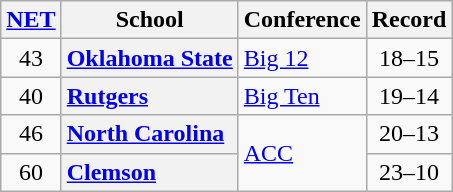<table class="wikitable sortable plainrowheaders">
<tr>
<th scope="col"><a href='#'>NET</a></th>
<th scope="col" style="width:130 px;">School</th>
<th scope="col">Conference</th>
<th scope="col">Record</th>
</tr>
<tr>
<td align=center>43</td>
<th scope="row" style="text-align:left"><a href='#'>Oklahoma State</a></th>
<td><a href='#'>Big 12</a></td>
<td align=center>18–15</td>
</tr>
<tr>
<td align=center>40</td>
<th scope="row" style="text-align:left"><a href='#'>Rutgers</a></th>
<td><a href='#'>Big Ten</a></td>
<td align=center>19–14</td>
</tr>
<tr>
<td align=center>46</td>
<th scope="row" style="text-align:left"><a href='#'>North Carolina</a></th>
<td rowspan="2"><a href='#'>ACC</a></td>
<td align=center>20–13</td>
</tr>
<tr>
<td align=center>60</td>
<th scope="row" style="text-align:left"><a href='#'>Clemson</a></th>
<td align=center>23–10</td>
</tr>
</table>
